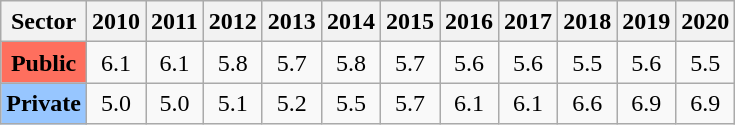<table class="wikitable sortable" style="line-height:20px;text-align:center;">
<tr>
<th>Sector</th>
<th>2010</th>
<th>2011</th>
<th>2012</th>
<th>2013</th>
<th>2014</th>
<th>2015</th>
<th>2016</th>
<th>2017</th>
<th>2018</th>
<th>2019</th>
<th>2020</th>
</tr>
<tr>
<td bgcolor="#FE6F5E"><span><strong>Public</strong></span></td>
<td>6.1</td>
<td>6.1</td>
<td>5.8</td>
<td>5.7</td>
<td>5.8</td>
<td>5.7</td>
<td>5.6</td>
<td>5.6</td>
<td>5.5</td>
<td>5.6</td>
<td>5.5</td>
</tr>
<tr>
<td bgcolor="#97BC62FF"><span><strong>Private</strong></span></td>
<td>5.0</td>
<td>5.0</td>
<td>5.1</td>
<td>5.2</td>
<td>5.5</td>
<td>5.7</td>
<td>6.1</td>
<td>6.1</td>
<td>6.6</td>
<td>6.9</td>
<td>6.9</td>
</tr>
</table>
